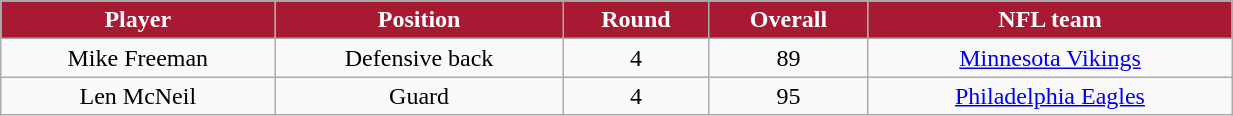<table class="wikitable" width="65%">
<tr align="center"  style="background:#A81933;color:#FFFFFF;">
<td><strong>Player</strong></td>
<td><strong>Position</strong></td>
<td><strong>Round</strong></td>
<td><strong>Overall</strong></td>
<td><strong>NFL team</strong></td>
</tr>
<tr align="center" bgcolor="">
<td>Mike Freeman</td>
<td>Defensive back</td>
<td>4</td>
<td>89</td>
<td><a href='#'>Minnesota Vikings</a></td>
</tr>
<tr align="center" bgcolor="">
<td>Len McNeil</td>
<td>Guard</td>
<td>4</td>
<td>95</td>
<td><a href='#'>Philadelphia Eagles</a></td>
</tr>
</table>
